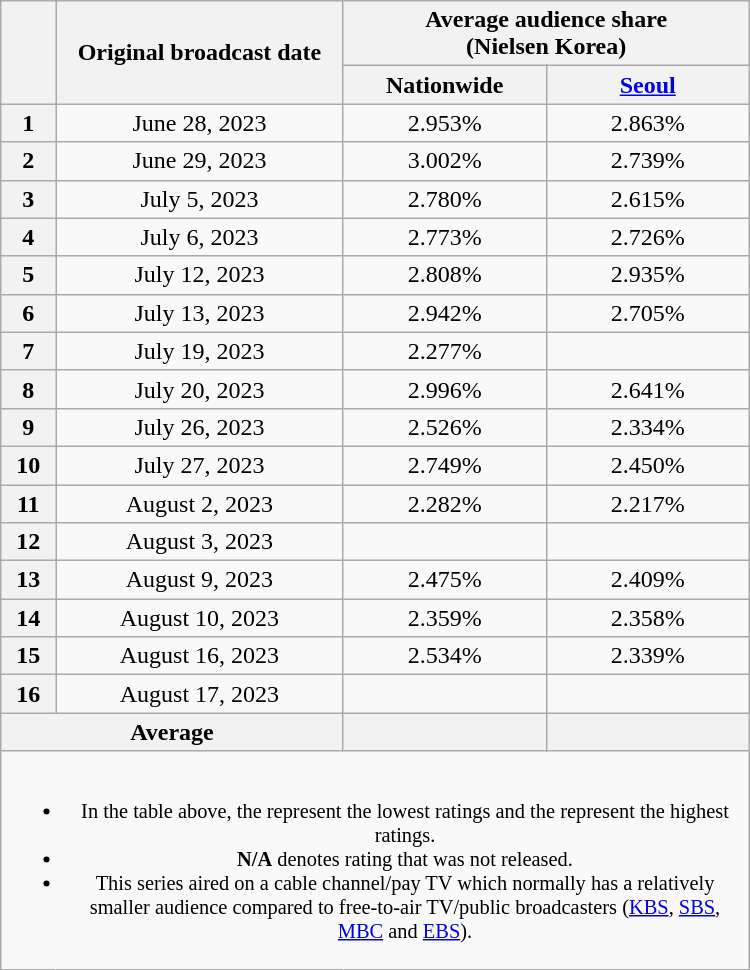<table class="wikitable" style="margin-left:auto; margin-right:auto; width:500px; text-align:center">
<tr>
<th scope="col" rowspan="2"></th>
<th scope="col" rowspan="2">Original broadcast date</th>
<th scope="col" colspan="2">Average audience share<br>(Nielsen Korea)</th>
</tr>
<tr>
<th scope="col" style="width:8em">Nationwide</th>
<th scope="col" style="width:8em"><a href='#'>Seoul</a></th>
</tr>
<tr>
<th scope="row">1</th>
<td>June 28, 2023</td>
<td>2.953% </td>
<td>2.863% </td>
</tr>
<tr>
<th scope="row">2</th>
<td>June 29, 2023</td>
<td>3.002% </td>
<td>2.739% </td>
</tr>
<tr>
<th scope="row">3</th>
<td>July 5, 2023</td>
<td>2.780% </td>
<td>2.615% </td>
</tr>
<tr>
<th scope="row">4</th>
<td>July 6, 2023</td>
<td>2.773% </td>
<td>2.726% </td>
</tr>
<tr>
<th scope="row">5</th>
<td>July 12, 2023</td>
<td>2.808% </td>
<td>2.935% </td>
</tr>
<tr>
<th scope="row">6</th>
<td>July 13, 2023</td>
<td>2.942% </td>
<td>2.705% </td>
</tr>
<tr>
<th scope="row">7</th>
<td>July 19, 2023</td>
<td>2.277% </td>
<td><strong></strong> </td>
</tr>
<tr>
<th scope="row">8</th>
<td>July 20, 2023</td>
<td>2.996% </td>
<td>2.641% </td>
</tr>
<tr>
<th scope="row">9</th>
<td>July 26, 2023</td>
<td>2.526% </td>
<td>2.334% </td>
</tr>
<tr>
<th scope="row">10</th>
<td>July 27, 2023</td>
<td>2.749% </td>
<td>2.450% </td>
</tr>
<tr>
<th scope="row">11</th>
<td>August 2, 2023</td>
<td>2.282% </td>
<td>2.217% </td>
</tr>
<tr>
<th scope="row">12</th>
<td>August 3, 2023</td>
<td><strong></strong> </td>
<td></td>
</tr>
<tr>
<th scope="row">13</th>
<td>August 9, 2023</td>
<td>2.475% </td>
<td>2.409% </td>
</tr>
<tr>
<th scope="row">14</th>
<td>August 10, 2023</td>
<td>2.359% </td>
<td>2.358% </td>
</tr>
<tr>
<th scope="row">15</th>
<td>August 16, 2023</td>
<td>2.534% </td>
<td>2.339% </td>
</tr>
<tr>
<th scope="row">16</th>
<td>August 17, 2023</td>
<td><strong></strong> </td>
<td><strong></strong> </td>
</tr>
<tr>
<th colspan="2">Average</th>
<th></th>
<th></th>
</tr>
<tr>
<td colspan="4" style="font-size:85%"><br><ul><li>In the table above, the <strong></strong> represent the lowest ratings and the <strong></strong> represent the highest ratings.</li><li><strong>N/A</strong> denotes rating that was not released.</li><li>This series aired on a cable channel/pay TV which normally has a relatively smaller audience compared to free-to-air TV/public broadcasters (<a href='#'>KBS</a>, <a href='#'>SBS</a>, <a href='#'>MBC</a> and <a href='#'>EBS</a>).</li></ul></td>
</tr>
</table>
